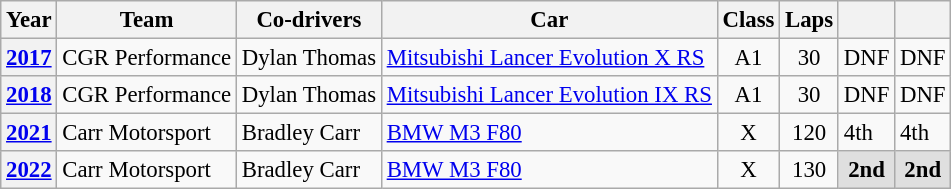<table class="wikitable" style="font-size: 95%;">
<tr>
<th>Year</th>
<th>Team</th>
<th>Co-drivers</th>
<th>Car</th>
<th>Class</th>
<th>Laps</th>
<th></th>
<th></th>
</tr>
<tr>
<th><a href='#'>2017</a></th>
<td>CGR Performance</td>
<td> Dylan Thomas</td>
<td><a href='#'>Mitsubishi Lancer Evolution X RS</a></td>
<td style="text-align:center">A1</td>
<td style="text-align:center">30</td>
<td>DNF</td>
<td>DNF</td>
</tr>
<tr>
<th><a href='#'>2018</a></th>
<td>CGR Performance</td>
<td> Dylan Thomas</td>
<td><a href='#'>Mitsubishi Lancer Evolution IX RS</a></td>
<td style="text-align:center">A1</td>
<td style="text-align:center">30</td>
<td>DNF</td>
<td>DNF</td>
</tr>
<tr>
<th><a href='#'>2021</a></th>
<td>Carr Motorsport</td>
<td> Bradley Carr</td>
<td><a href='#'>BMW M3 F80</a></td>
<td style="text-align:center">X</td>
<td style="text-align:center">120</td>
<td>4th</td>
<td>4th</td>
</tr>
<tr>
<th><a href='#'>2022</a></th>
<td>Carr Motorsport</td>
<td> Bradley Carr</td>
<td><a href='#'>BMW M3 F80</a></td>
<td style="text-align:center">X</td>
<td style="text-align:center">130</td>
<th style=background:#dfdfdf>2nd</th>
<th style=background:#dfdfdf>2nd</th>
</tr>
</table>
